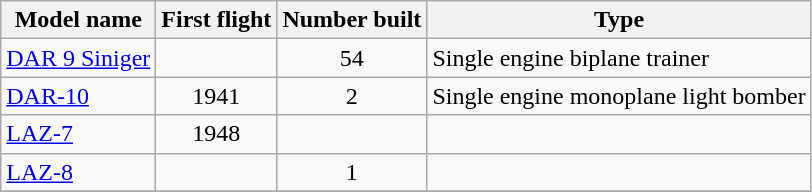<table class="wikitable sortable">
<tr>
<th>Model name</th>
<th>First flight</th>
<th>Number built</th>
<th>Type</th>
</tr>
<tr>
<td align=left><a href='#'>DAR 9 Siniger</a></td>
<td align=center></td>
<td align=center>54</td>
<td align=left>Single engine biplane trainer</td>
</tr>
<tr>
<td align=left><a href='#'>DAR-10</a></td>
<td align=center>1941</td>
<td align=center>2</td>
<td align=left>Single engine monoplane light bomber</td>
</tr>
<tr>
<td align=left><a href='#'>LAZ-7</a></td>
<td align=center>1948</td>
<td align=center></td>
<td align=left></td>
</tr>
<tr>
<td align=left><a href='#'>LAZ-8</a></td>
<td align=center></td>
<td align=center>1</td>
<td align=left></td>
</tr>
<tr>
</tr>
</table>
